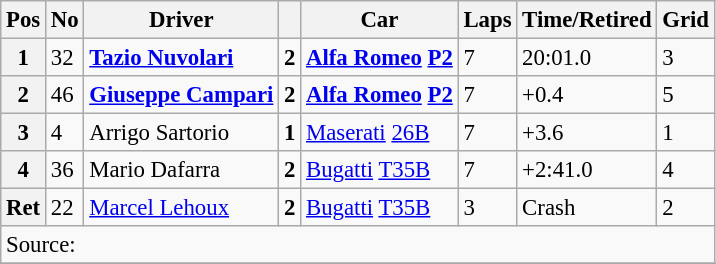<table class="wikitable" style="font-size: 95%;">
<tr>
<th>Pos</th>
<th>No</th>
<th>Driver</th>
<th></th>
<th>Car</th>
<th>Laps</th>
<th>Time/Retired</th>
<th>Grid</th>
</tr>
<tr>
<th>1</th>
<td>32</td>
<td> <strong><a href='#'>Tazio Nuvolari</a></strong></td>
<td align=center><strong><span>2</span></strong></td>
<td><strong><a href='#'>Alfa Romeo</a> <a href='#'>P2</a></strong></td>
<td>7</td>
<td>20:01.0</td>
<td>3</td>
</tr>
<tr>
<th>2</th>
<td>46</td>
<td> <strong><a href='#'>Giuseppe Campari</a></strong></td>
<td align=center><strong><span>2</span></strong></td>
<td><strong><a href='#'>Alfa Romeo</a> <a href='#'>P2</a></strong></td>
<td>7</td>
<td>+0.4</td>
<td>5</td>
</tr>
<tr>
<th>3</th>
<td>4</td>
<td> Arrigo Sartorio</td>
<td align=center><strong><span>1</span></strong></td>
<td><a href='#'>Maserati</a> <a href='#'>26B</a></td>
<td>7</td>
<td>+3.6</td>
<td>1</td>
</tr>
<tr>
<th>4</th>
<td>36</td>
<td> Mario Dafarra</td>
<td align=center><strong><span>2</span></strong></td>
<td><a href='#'>Bugatti</a> <a href='#'>T35B</a></td>
<td>7</td>
<td>+2:41.0</td>
<td>4</td>
</tr>
<tr>
<th>Ret</th>
<td>22</td>
<td> <a href='#'>Marcel Lehoux</a></td>
<td align=center><strong><span>2</span></strong></td>
<td><a href='#'>Bugatti</a> <a href='#'>T35B</a></td>
<td>3</td>
<td>Crash</td>
<td>2</td>
</tr>
<tr>
<td colspan=8>Source:</td>
</tr>
<tr>
</tr>
</table>
